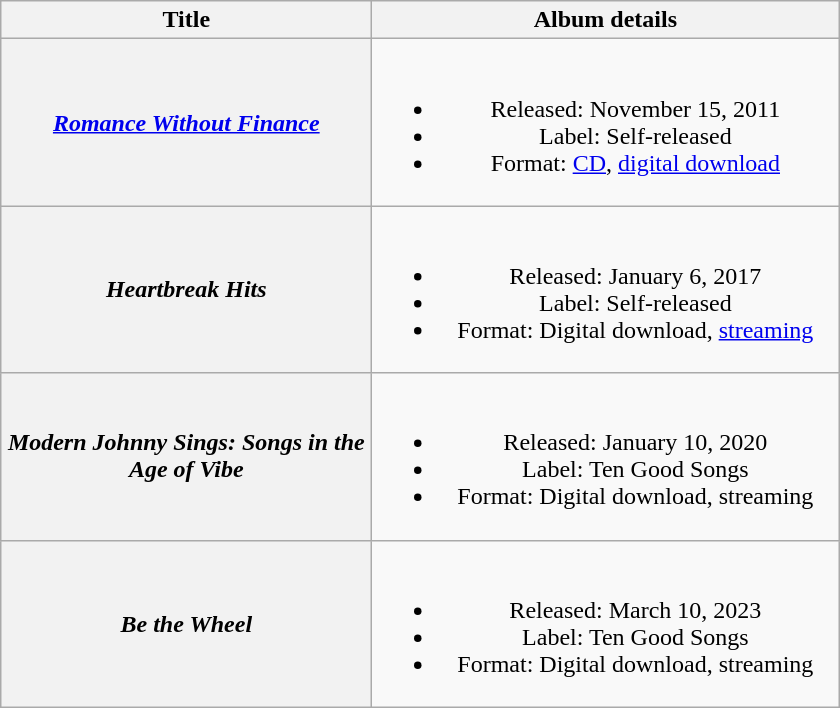<table class="wikitable plainrowheaders" style="text-align:center">
<tr>
<th scope="col" style="width:15em;">Title</th>
<th scope="col" style="width:19em;">Album details</th>
</tr>
<tr>
<th scope="row"><em><a href='#'>Romance Without Finance</a></em></th>
<td><br><ul><li>Released: November 15, 2011</li><li>Label: Self-released</li><li>Format: <a href='#'>CD</a>, <a href='#'>digital download</a></li></ul></td>
</tr>
<tr>
<th scope="row"><em>Heartbreak Hits</em></th>
<td><br><ul><li>Released: January 6, 2017</li><li>Label: Self-released</li><li>Format: Digital download, <a href='#'>streaming</a></li></ul></td>
</tr>
<tr>
<th scope="row"><em>Modern Johnny Sings: Songs in the Age of Vibe</em></th>
<td><br><ul><li>Released: January 10, 2020</li><li>Label: Ten Good Songs</li><li>Format: Digital download, streaming</li></ul></td>
</tr>
<tr>
<th scope="row"><em>Be the Wheel</em></th>
<td><br><ul><li>Released: March 10, 2023</li><li>Label: Ten Good Songs</li><li>Format: Digital download, streaming</li></ul></td>
</tr>
</table>
